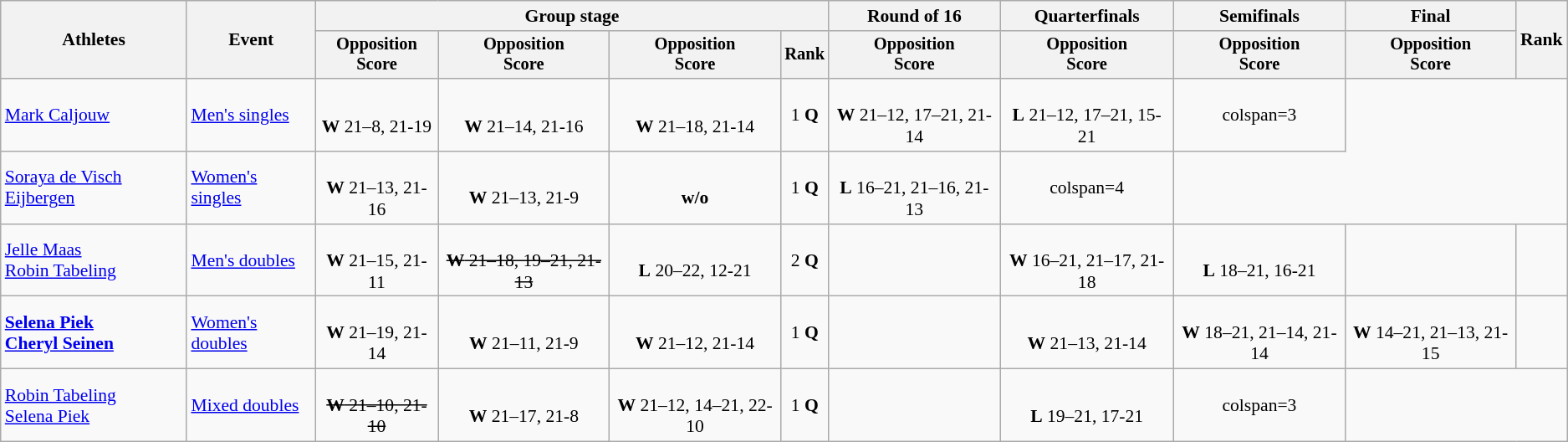<table class="wikitable" style="font-size:90%">
<tr>
<th rowspan="2">Athletes</th>
<th rowspan="2">Event</th>
<th colspan="4">Group stage</th>
<th>Round of 16</th>
<th>Quarterfinals</th>
<th>Semifinals</th>
<th>Final</th>
<th rowspan="2">Rank</th>
</tr>
<tr style="font-size:95%">
<th>Opposition<br>Score</th>
<th>Opposition<br>Score</th>
<th>Opposition<br>Score</th>
<th>Rank</th>
<th>Opposition<br>Score</th>
<th>Opposition<br>Score</th>
<th>Opposition<br>Score</th>
<th>Opposition<br>Score</th>
</tr>
<tr align="center">
<td align="left"><a href='#'>Mark Caljouw</a></td>
<td align="left"><a href='#'>Men's singles</a></td>
<td><br><strong>W</strong> 21–8, 21-19</td>
<td><br> <strong>W</strong> 21–14, 21-16</td>
<td><br>  <strong>W</strong> 21–18, 21-14</td>
<td>1 <strong>Q</strong></td>
<td><br> <strong>W</strong> 21–12, 17–21, 21-14</td>
<td><br>  <strong>L</strong> 21–12, 17–21, 15-21</td>
<td>colspan=3 </td>
</tr>
<tr align="center">
<td align="left"><a href='#'>Soraya de Visch Eijbergen</a></td>
<td align="left"><a href='#'>Women's singles</a></td>
<td><br> <strong>W</strong> 21–13, 21-16</td>
<td><br> <strong>W</strong> 21–13, 21-9</td>
<td><br> <strong>w/o</strong></td>
<td>1 <strong>Q</strong></td>
<td><br> <strong>L</strong> 16–21, 21–16, 21-13</td>
<td>colspan=4 </td>
</tr>
<tr align="center">
<td align="left"><a href='#'>Jelle Maas</a><br><a href='#'>Robin Tabeling</a></td>
<td align="left"><a href='#'>Men's doubles</a></td>
<td><br> <strong>W</strong> 21–15, 21-11</td>
<td><s></s><br> <s><strong>W</strong> 21–18, 19–21, 21-13</s></td>
<td><br><strong>L</strong> 20–22, 12-21</td>
<td>2 <strong>Q</strong></td>
<td></td>
<td><br> <strong>W</strong> 16–21, 21–17, 21-18</td>
<td><br> <strong>L</strong> 18–21, 16-21</td>
<td></td>
<td></td>
</tr>
<tr align="center">
<td align="left"><strong><a href='#'>Selena Piek</a><br><a href='#'>Cheryl Seinen</a> </strong></td>
<td align="left"><a href='#'>Women's doubles</a></td>
<td><br> <strong>W</strong> 21–19, 21-14</td>
<td><br> <strong>W</strong> 21–11, 21-9</td>
<td><br> <strong>W</strong> 21–12, 21-14</td>
<td>1 <strong>Q</strong></td>
<td></td>
<td><br><strong>W</strong> 21–13, 21-14</td>
<td><br><strong>W</strong> 18–21, 21–14, 21-14</td>
<td><br><strong>W</strong> 14–21, 21–13, 21-15</td>
<td></td>
</tr>
<tr align="center">
<td align="left"><a href='#'>Robin Tabeling</a><br><a href='#'>Selena Piek</a></td>
<td align="left"><a href='#'>Mixed doubles</a></td>
<td><s><br><strong>W</strong> 21–10, 21-10</s></td>
<td><br><strong>W</strong> 21–17, 21-8</td>
<td><br><strong>W</strong> 21–12, 14–21, 22-10</td>
<td>1 <strong>Q</strong></td>
<td></td>
<td><br><strong>L</strong> 19–21, 17-21</td>
<td>colspan=3 </td>
</tr>
</table>
